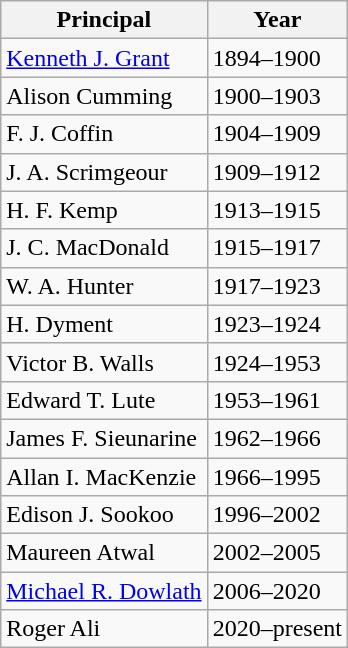<table class="wikitable">
<tr>
<th>Principal</th>
<th>Year</th>
</tr>
<tr>
<td><a href='#'>Kenneth J. Grant</a></td>
<td>1894–1900</td>
</tr>
<tr>
<td>Alison Cumming</td>
<td>1900–1903</td>
</tr>
<tr>
<td>F. J. Coffin</td>
<td>1904–1909</td>
</tr>
<tr>
<td>J. A. Scrimgeour</td>
<td>1909–1912</td>
</tr>
<tr>
<td>H. F. Kemp</td>
<td>1913–1915</td>
</tr>
<tr>
<td>J. C. MacDonald</td>
<td>1915–1917</td>
</tr>
<tr>
<td>W. A. Hunter</td>
<td>1917–1923</td>
</tr>
<tr>
<td>H. Dyment</td>
<td>1923–1924</td>
</tr>
<tr>
<td>Victor B. Walls</td>
<td>1924–1953</td>
</tr>
<tr>
<td>Edward T. Lute</td>
<td>1953–1961</td>
</tr>
<tr>
<td>James F. Sieunarine</td>
<td>1962–1966</td>
</tr>
<tr>
<td>Allan I. MacKenzie</td>
<td>1966–1995</td>
</tr>
<tr>
<td>Edison J. Sookoo</td>
<td>1996–2002</td>
</tr>
<tr>
<td>Maureen Atwal</td>
<td>2002–2005</td>
</tr>
<tr>
<td><a href='#'>Michael R. Dowlath</a></td>
<td>2006–2020</td>
</tr>
<tr>
<td>Roger Ali</td>
<td>2020–present</td>
</tr>
</table>
